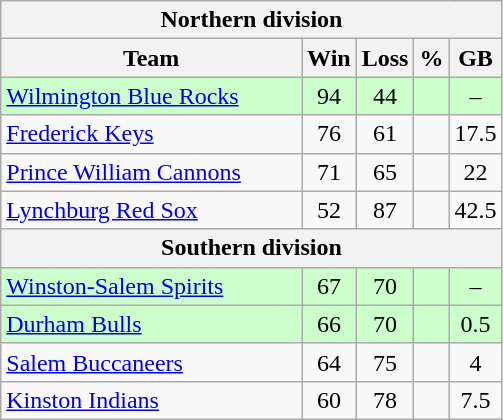<table class="wikitable">
<tr>
<th colspan="5">Northern division</th>
</tr>
<tr>
<th width="60%">Team</th>
<th>Win</th>
<th>Loss</th>
<th>%</th>
<th>GB</th>
</tr>
<tr align=center bgcolor=ccffcc>
<td align=left><a href='#'>Wilmington Blue Rocks</a></td>
<td>94</td>
<td>44</td>
<td></td>
<td>–</td>
</tr>
<tr align=center>
<td align=left><a href='#'>Frederick Keys</a></td>
<td>76</td>
<td>61</td>
<td></td>
<td>17.5</td>
</tr>
<tr align=center>
<td align=left><a href='#'>Prince William Cannons</a></td>
<td>71</td>
<td>65</td>
<td></td>
<td>22</td>
</tr>
<tr align=center>
<td align=left><a href='#'>Lynchburg Red Sox</a></td>
<td>52</td>
<td>87</td>
<td></td>
<td>42.5</td>
</tr>
<tr>
<th colspan="5">Southern division</th>
</tr>
<tr align=center bgcolor=ccffcc>
<td align=left><a href='#'>Winston-Salem Spirits</a></td>
<td>67</td>
<td>70</td>
<td></td>
<td>–</td>
</tr>
<tr align=center bgcolor=ccffcc>
<td align=left><a href='#'>Durham Bulls</a></td>
<td>66</td>
<td>70</td>
<td></td>
<td>0.5</td>
</tr>
<tr align=center>
<td align=left><a href='#'>Salem Buccaneers</a></td>
<td>64</td>
<td>75</td>
<td></td>
<td>4</td>
</tr>
<tr align=center>
<td align=left><a href='#'>Kinston Indians</a></td>
<td>60</td>
<td>78</td>
<td></td>
<td>7.5</td>
</tr>
</table>
